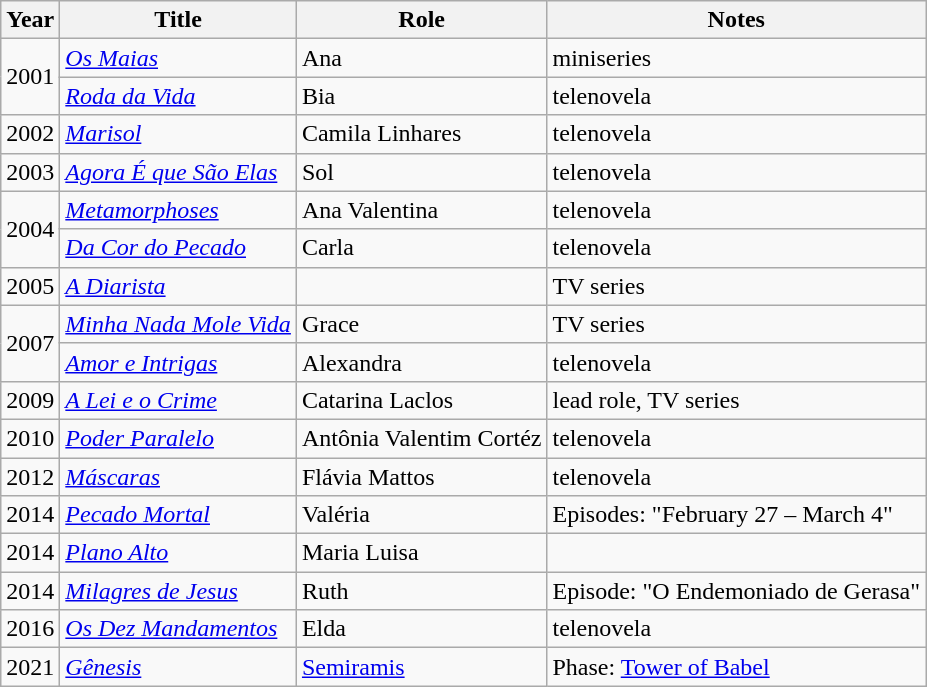<table class="wikitable">
<tr>
<th>Year</th>
<th>Title</th>
<th>Role</th>
<th>Notes</th>
</tr>
<tr>
<td rowspan="2">2001</td>
<td><em><a href='#'>Os Maias</a></em></td>
<td>Ana</td>
<td>miniseries</td>
</tr>
<tr>
<td><em><a href='#'>Roda da Vida</a></em></td>
<td>Bia</td>
<td>telenovela</td>
</tr>
<tr>
<td>2002</td>
<td><em><a href='#'>Marisol</a></em></td>
<td>Camila Linhares</td>
<td>telenovela</td>
</tr>
<tr>
<td>2003</td>
<td><em><a href='#'>Agora É que São Elas</a></em></td>
<td>Sol</td>
<td>telenovela</td>
</tr>
<tr>
<td rowspan="2">2004</td>
<td><em><a href='#'>Metamorphoses</a></em></td>
<td>Ana Valentina</td>
<td>telenovela</td>
</tr>
<tr>
<td><em><a href='#'>Da Cor do Pecado</a></em></td>
<td>Carla</td>
<td>telenovela</td>
</tr>
<tr>
<td>2005</td>
<td><em><a href='#'>A Diarista</a></em></td>
<td></td>
<td>TV series</td>
</tr>
<tr>
<td rowspan="2">2007</td>
<td><em><a href='#'>Minha Nada Mole Vida</a></em></td>
<td>Grace</td>
<td>TV series</td>
</tr>
<tr>
<td><em><a href='#'>Amor e Intrigas</a></em></td>
<td>Alexandra</td>
<td>telenovela</td>
</tr>
<tr>
<td>2009</td>
<td><em><a href='#'>A Lei e o Crime</a></em></td>
<td>Catarina Laclos</td>
<td>lead role, TV series</td>
</tr>
<tr>
<td>2010</td>
<td><em><a href='#'>Poder Paralelo</a></em></td>
<td>Antônia Valentim Cortéz</td>
<td>telenovela</td>
</tr>
<tr>
<td>2012</td>
<td><em><a href='#'>Máscaras</a></em></td>
<td>Flávia Mattos</td>
<td>telenovela</td>
</tr>
<tr>
<td>2014</td>
<td><em><a href='#'>Pecado Mortal</a></em></td>
<td>Valéria</td>
<td>Episodes: "February 27 – March 4"</td>
</tr>
<tr>
<td>2014</td>
<td><em><a href='#'>Plano Alto</a></em></td>
<td>Maria Luisa</td>
<td></td>
</tr>
<tr>
<td>2014</td>
<td><em><a href='#'>Milagres de Jesus</a></em></td>
<td>Ruth</td>
<td>Episode: "O Endemoniado de Gerasa"</td>
</tr>
<tr>
<td>2016</td>
<td><em><a href='#'>Os Dez Mandamentos</a></em></td>
<td>Elda</td>
<td>telenovela</td>
</tr>
<tr>
<td>2021</td>
<td><em><a href='#'>Gênesis</a></em></td>
<td><a href='#'>Semiramis</a></td>
<td>Phase: <a href='#'>Tower of Babel</a></td>
</tr>
</table>
